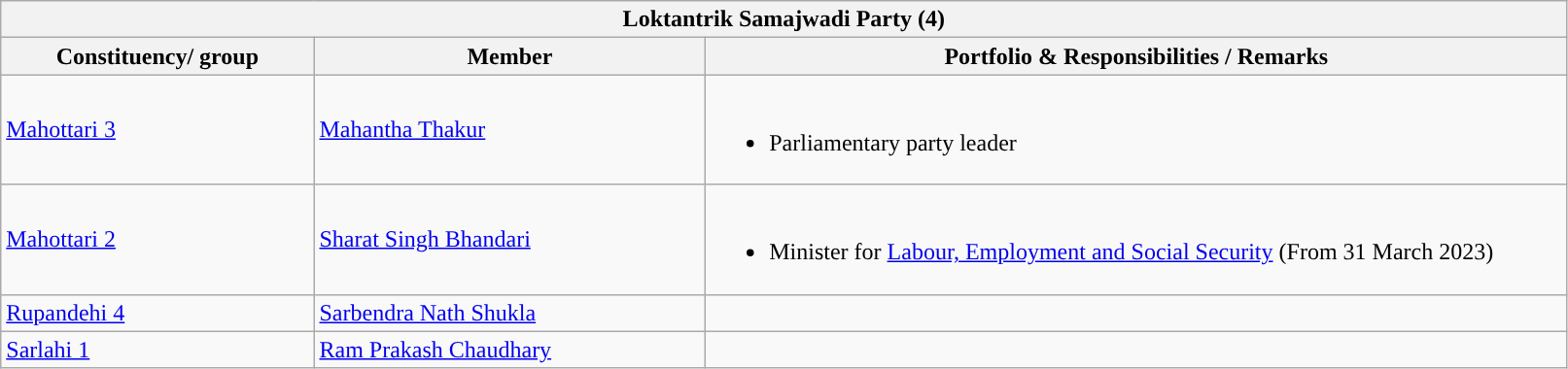<table class="wikitable sortable">
<tr>
<th colspan="3" style="width: 800pt; background:">Loktantrik Samajwadi Party (4)</th>
</tr>
<tr>
<th style="width:20%;">Constituency/ group</th>
<th style="width:25%;">Member</th>
<th>Portfolio & Responsibilities / Remarks</th>
</tr>
<tr>
<td><a href='#'>Mahottari 3</a></td>
<td><a href='#'>Mahantha Thakur</a></td>
<td><br><ul><li>Parliamentary party leader</li></ul></td>
</tr>
<tr>
<td><a href='#'>Mahottari 2</a></td>
<td><a href='#'>Sharat Singh Bhandari</a></td>
<td><br><ul><li>Minister for <a href='#'>Labour, Employment and Social Security</a> (From 31 March 2023)</li></ul></td>
</tr>
<tr>
<td><a href='#'>Rupandehi 4</a></td>
<td><a href='#'>Sarbendra Nath Shukla</a></td>
<td></td>
</tr>
<tr>
<td><a href='#'>Sarlahi 1</a></td>
<td><a href='#'>Ram Prakash Chaudhary</a></td>
<td></td>
</tr>
</table>
